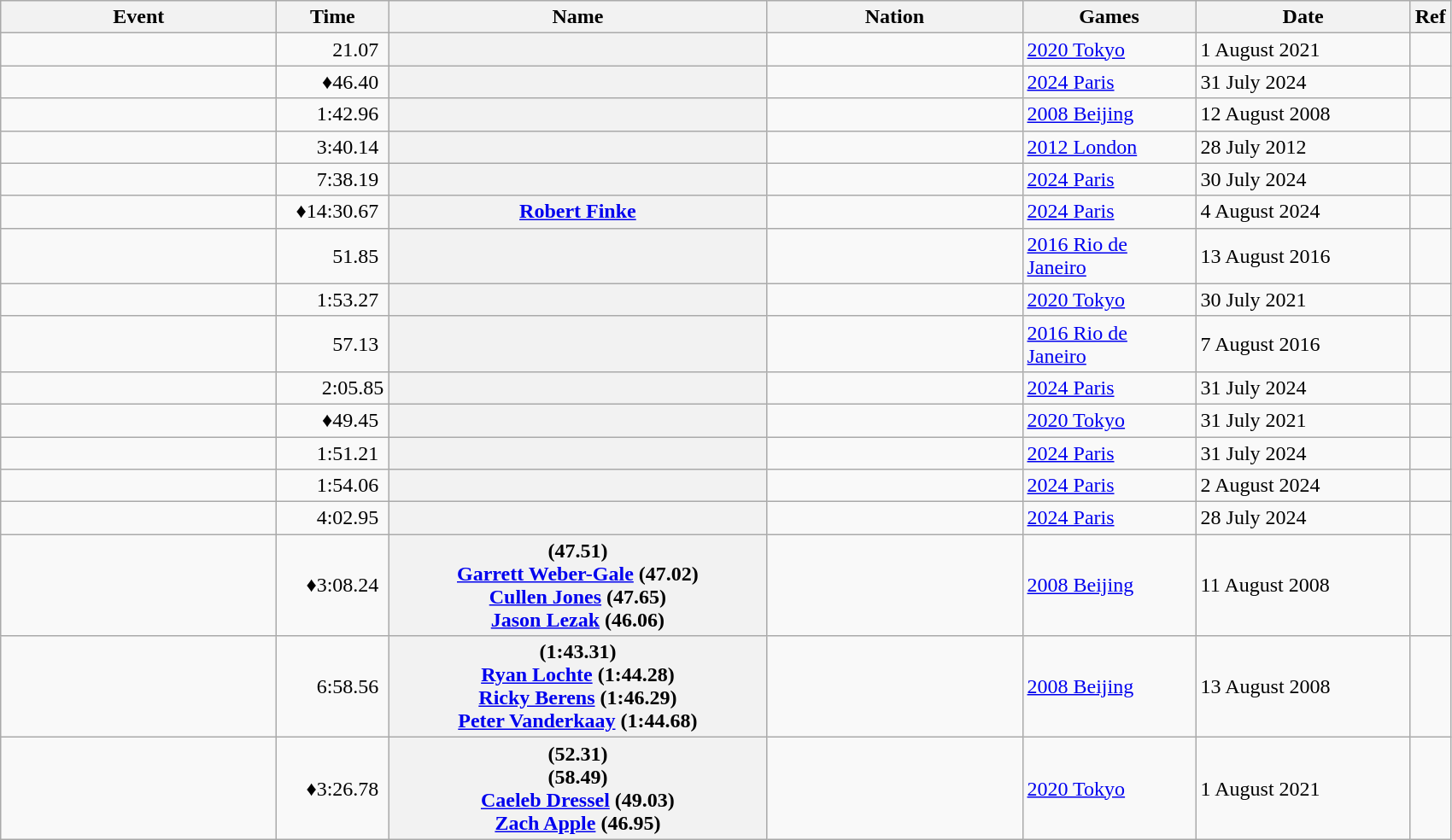<table class="wikitable sortable plainrowheaders">
<tr>
<th scope="col" style="width:13em">Event</th>
<th scope="col" class=unsortable style="width:5em">Time</th>
<th scope="col" style="width:18em">Name</th>
<th scope="col" style="width:12em">Nation</th>
<th scope="col" style="width:8em">Games</th>
<th scope="col" style="width:10em">Date</th>
<th scope="col" class=unsortable>Ref</th>
</tr>
<tr>
<td></td>
<td align=right>21.07 </td>
<th scope="row"></th>
<td></td>
<td><a href='#'>2020 Tokyo</a></td>
<td>1 August 2021</td>
<td align=center></td>
</tr>
<tr>
<td></td>
<td align=right>♦46.40 </td>
<th scope="row"></th>
<td></td>
<td><a href='#'>2024 Paris</a></td>
<td>31 July 2024</td>
<td align=center></td>
</tr>
<tr>
<td></td>
<td align=right>1:42.96 </td>
<th scope="row"></th>
<td></td>
<td><a href='#'>2008 Beijing</a></td>
<td>12 August 2008</td>
<td align=center></td>
</tr>
<tr>
<td></td>
<td align=right>3:40.14 </td>
<th scope="row"></th>
<td></td>
<td><a href='#'>2012 London</a></td>
<td>28 July 2012</td>
<td align=center></td>
</tr>
<tr>
<td></td>
<td align=right>7:38.19 </td>
<th scope="row"></th>
<td></td>
<td><a href='#'>2024 Paris</a></td>
<td>30 July 2024</td>
<td align=center></td>
</tr>
<tr>
<td></td>
<td align=right>♦14:30.67 </td>
<th scope="row"><a href='#'>Robert Finke</a></th>
<td></td>
<td><a href='#'>2024 Paris</a></td>
<td>4 August 2024</td>
<td align=center></td>
</tr>
<tr>
<td></td>
<td align=right>51.85 </td>
<th scope="row"></th>
<td></td>
<td><a href='#'>2016 Rio de Janeiro</a></td>
<td>13 August 2016</td>
<td align=center></td>
</tr>
<tr>
<td></td>
<td align=right>1:53.27 </td>
<th scope="row"></th>
<td></td>
<td><a href='#'>2020 Tokyo</a></td>
<td>30 July 2021</td>
<td align=center></td>
</tr>
<tr>
<td></td>
<td align=right>57.13 </td>
<th scope="row"></th>
<td></td>
<td><a href='#'>2016 Rio de Janeiro</a></td>
<td>7 August 2016</td>
<td align=center></td>
</tr>
<tr>
<td></td>
<td align=right>2:05.85</td>
<th scope="row"></th>
<td></td>
<td><a href='#'>2024 Paris</a></td>
<td>31 July 2024</td>
<td align=center></td>
</tr>
<tr>
<td></td>
<td align=right>♦49.45 </td>
<th scope="row"></th>
<td></td>
<td><a href='#'>2020 Tokyo</a></td>
<td>31 July 2021</td>
<td align=center></td>
</tr>
<tr>
<td></td>
<td align=right>1:51.21 </td>
<th scope="row"></th>
<td></td>
<td><a href='#'>2024 Paris</a></td>
<td>31 July 2024</td>
<td align=center></td>
</tr>
<tr>
<td></td>
<td align=right>1:54.06 </td>
<th scope="row"></th>
<td></td>
<td><a href='#'>2024 Paris</a></td>
<td>2 August 2024</td>
<td align=center></td>
</tr>
<tr>
<td></td>
<td align=right>4:02.95 </td>
<th scope="row"></th>
<td></td>
<td><a href='#'>2024 Paris</a></td>
<td>28 July 2024</td>
<td align=center></td>
</tr>
<tr>
<td></td>
<td align=right>♦3:08.24 </td>
<th scope="row"> (47.51)<br><a href='#'>Garrett Weber-Gale</a> (47.02)<br><a href='#'>Cullen Jones</a> (47.65)<br><a href='#'>Jason Lezak</a> (46.06)</th>
<td></td>
<td><a href='#'>2008 Beijing</a></td>
<td>11 August 2008</td>
<td align=center></td>
</tr>
<tr>
<td></td>
<td align=right>6:58.56 </td>
<th scope="row"> (1:43.31)<br><a href='#'>Ryan Lochte</a> (1:44.28)<br><a href='#'>Ricky Berens</a> (1:46.29)<br><a href='#'>Peter Vanderkaay</a> (1:44.68)</th>
<td></td>
<td><a href='#'>2008 Beijing</a></td>
<td>13 August 2008</td>
<td align=center></td>
</tr>
<tr>
<td></td>
<td align=right>♦3:26.78 </td>
<th scope="row"> (52.31)<br> (58.49) <br><a href='#'>Caeleb Dressel</a> (49.03)<br><a href='#'>Zach Apple</a> (46.95)</th>
<td></td>
<td><a href='#'>2020 Tokyo</a></td>
<td>1 August 2021</td>
<td align=center></td>
</tr>
</table>
